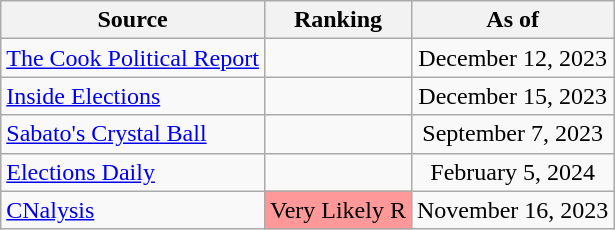<table class="wikitable" style="text-align:center">
<tr>
<th>Source</th>
<th>Ranking</th>
<th>As of</th>
</tr>
<tr>
<td align=left><a href='#'>The Cook Political Report</a></td>
<td></td>
<td>December 12, 2023</td>
</tr>
<tr>
<td align=left><a href='#'>Inside Elections</a></td>
<td></td>
<td>December 15, 2023</td>
</tr>
<tr>
<td align=left><a href='#'>Sabato's Crystal Ball</a></td>
<td></td>
<td>September 7, 2023</td>
</tr>
<tr>
<td align=left><a href='#'>Elections Daily</a></td>
<td></td>
<td>February 5, 2024</td>
</tr>
<tr>
<td align=left><a href='#'>CNalysis</a></td>
<td style="background:#f99">Very Likely R</td>
<td>November 16, 2023</td>
</tr>
</table>
